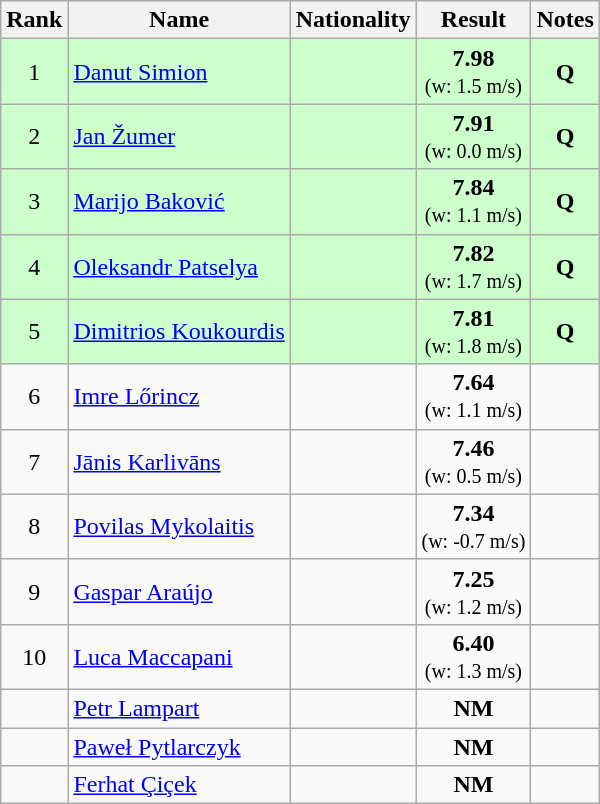<table class="wikitable sortable" style="text-align:center">
<tr>
<th>Rank</th>
<th>Name</th>
<th>Nationality</th>
<th>Result</th>
<th>Notes</th>
</tr>
<tr bgcolor=ccffcc>
<td>1</td>
<td align=left><a href='#'>Danut Simion</a></td>
<td align=left></td>
<td><strong>7.98</strong><br><small>(w: 1.5 m/s)</small></td>
<td><strong>Q</strong></td>
</tr>
<tr bgcolor=ccffcc>
<td>2</td>
<td align=left><a href='#'>Jan Žumer</a></td>
<td align=left></td>
<td><strong>7.91</strong><br><small>(w: 0.0 m/s)</small></td>
<td><strong>Q</strong></td>
</tr>
<tr bgcolor=ccffcc>
<td>3</td>
<td align=left><a href='#'>Marijo Baković</a></td>
<td align=left></td>
<td><strong>7.84</strong><br><small>(w: 1.1 m/s)</small></td>
<td><strong>Q</strong></td>
</tr>
<tr bgcolor=ccffcc>
<td>4</td>
<td align=left><a href='#'>Oleksandr Patselya</a></td>
<td align=left></td>
<td><strong>7.82</strong><br><small>(w: 1.7 m/s)</small></td>
<td><strong>Q</strong></td>
</tr>
<tr bgcolor=ccffcc>
<td>5</td>
<td align=left><a href='#'>Dimitrios Koukourdis</a></td>
<td align=left></td>
<td><strong>7.81</strong><br><small>(w: 1.8 m/s)</small></td>
<td><strong>Q</strong></td>
</tr>
<tr>
<td>6</td>
<td align=left><a href='#'>Imre Lőrincz</a></td>
<td align=left></td>
<td><strong>7.64</strong><br><small>(w: 1.1 m/s)</small></td>
<td></td>
</tr>
<tr>
<td>7</td>
<td align=left><a href='#'>Jānis Karlivāns</a></td>
<td align=left></td>
<td><strong>7.46</strong><br><small>(w: 0.5 m/s)</small></td>
<td></td>
</tr>
<tr>
<td>8</td>
<td align=left><a href='#'>Povilas Mykolaitis</a></td>
<td align=left></td>
<td><strong>7.34</strong><br><small>(w: -0.7 m/s)</small></td>
<td></td>
</tr>
<tr>
<td>9</td>
<td align=left><a href='#'>Gaspar Araújo</a></td>
<td align=left></td>
<td><strong>7.25</strong><br><small>(w: 1.2 m/s)</small></td>
<td></td>
</tr>
<tr>
<td>10</td>
<td align=left><a href='#'>Luca Maccapani</a></td>
<td align=left></td>
<td><strong>6.40</strong><br><small>(w: 1.3 m/s)</small></td>
<td></td>
</tr>
<tr>
<td></td>
<td align=left><a href='#'>Petr Lampart</a></td>
<td align=left></td>
<td><strong>NM</strong></td>
<td></td>
</tr>
<tr>
<td></td>
<td align=left><a href='#'>Paweł Pytlarczyk</a></td>
<td align=left></td>
<td><strong>NM</strong></td>
<td></td>
</tr>
<tr>
<td></td>
<td align=left><a href='#'>Ferhat Çiçek</a></td>
<td align=left></td>
<td><strong>NM</strong></td>
<td></td>
</tr>
</table>
